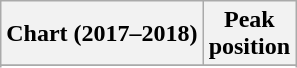<table class="wikitable sortable plainrowheaders">
<tr>
<th>Chart (2017–2018)</th>
<th>Peak<br>position</th>
</tr>
<tr>
</tr>
<tr>
</tr>
<tr>
</tr>
<tr>
</tr>
<tr>
</tr>
</table>
